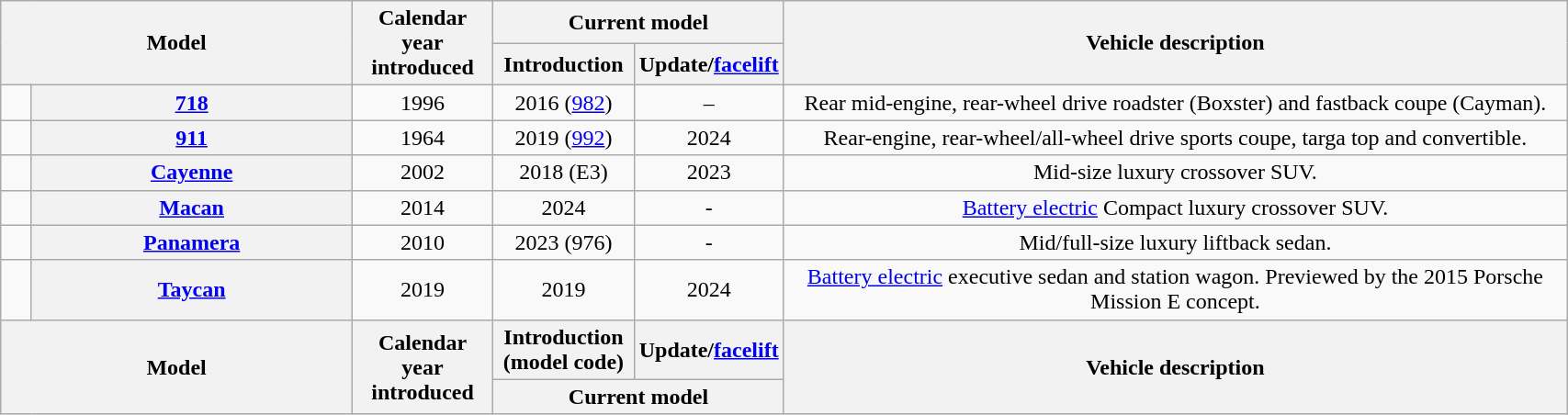<table class="wikitable" style="text-align: center; width: 90%">
<tr>
<th colspan="2" rowspan="2">Model</th>
<th rowspan="2" width="9%">Calendar year<br>introduced</th>
<th scope="col" colspan=2>Current model</th>
<th rowspan="2" width="50%" cellpadding="32px">Vehicle description</th>
</tr>
<tr>
<th width="9%">Introduction</th>
<th width="9%">Update/<a href='#'>facelift</a></th>
</tr>
<tr>
<td></td>
<th><a href='#'>718</a></th>
<td>1996</td>
<td>2016 (<a href='#'>982</a>)</td>
<td>–</td>
<td>Rear mid-engine, rear-wheel drive roadster (Boxster) and fastback coupe (Cayman).</td>
</tr>
<tr>
<td></td>
<th><a href='#'>911</a></th>
<td>1964</td>
<td>2019 (<a href='#'>992</a>)</td>
<td>2024</td>
<td>Rear-engine, rear-wheel/all-wheel drive sports coupe, targa top and convertible.</td>
</tr>
<tr>
<td></td>
<th><a href='#'>Cayenne</a></th>
<td>2002</td>
<td>2018 (E3)</td>
<td>2023</td>
<td>Mid-size luxury crossover SUV.</td>
</tr>
<tr>
<td></td>
<th><a href='#'>Macan</a></th>
<td>2014</td>
<td>2024</td>
<td>-</td>
<td><a href='#'>Battery electric</a> Compact luxury crossover SUV.</td>
</tr>
<tr>
<td></td>
<th><a href='#'>Panamera</a></th>
<td>2010</td>
<td>2023 (976)</td>
<td>-</td>
<td>Mid/full-size luxury liftback sedan.</td>
</tr>
<tr>
<td></td>
<th><a href='#'>Taycan</a></th>
<td>2019</td>
<td>2019</td>
<td>2024</td>
<td><a href='#'>Battery electric</a> executive sedan and station wagon. Previewed by the 2015 Porsche Mission E concept.</td>
</tr>
<tr>
<th colspan="2" rowspan="2">Model</th>
<th rowspan="2">Calendar year<br>introduced</th>
<th>Introduction (model code)</th>
<th>Update/<a href='#'>facelift</a></th>
<th rowspan="2">Vehicle description</th>
</tr>
<tr>
<th colspan="2">Current model</th>
</tr>
</table>
